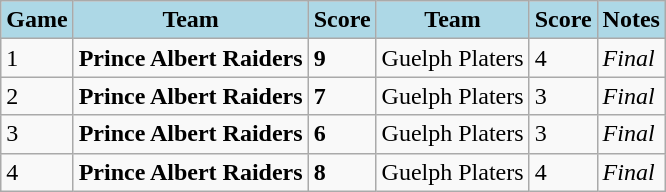<table class="wikitable">
<tr>
<th style="background:lightblue;">Game</th>
<th style="background:lightblue;">Team</th>
<th style="background:lightblue;">Score</th>
<th style="background:lightblue;">Team</th>
<th style="background:lightblue;">Score</th>
<th style="background:lightblue;">Notes</th>
</tr>
<tr bgcolor=>
<td>1</td>
<td><strong>Prince Albert Raiders</strong></td>
<td><strong>9</strong></td>
<td>Guelph Platers</td>
<td>4</td>
<td><em>Final</em></td>
</tr>
<tr bgcolor=>
<td>2</td>
<td><strong>Prince Albert Raiders</strong></td>
<td><strong>7</strong></td>
<td>Guelph Platers</td>
<td>3</td>
<td><em>Final</em></td>
</tr>
<tr bgcolor=>
<td>3</td>
<td><strong>Prince Albert Raiders</strong></td>
<td><strong>6</strong></td>
<td>Guelph Platers</td>
<td>3</td>
<td><em>Final</em></td>
</tr>
<tr bgcolor=>
<td>4</td>
<td><strong>Prince Albert Raiders</strong></td>
<td><strong>8</strong></td>
<td>Guelph Platers</td>
<td>4</td>
<td><em>Final</em></td>
</tr>
</table>
